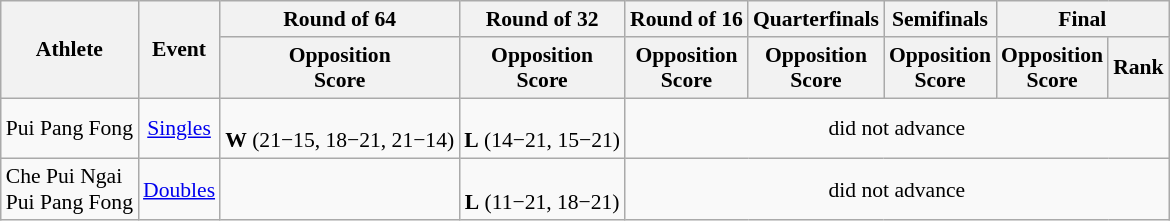<table class=wikitable style=font-size:90%;text-align:center>
<tr>
<th rowspan="2">Athlete</th>
<th rowspan="2">Event</th>
<th>Round of 64</th>
<th>Round of 32</th>
<th>Round of 16</th>
<th>Quarterfinals</th>
<th>Semifinals</th>
<th colspan="2">Final</th>
</tr>
<tr>
<th>Opposition<br>Score</th>
<th>Opposition<br>Score</th>
<th>Opposition<br>Score</th>
<th>Opposition<br>Score</th>
<th>Opposition<br>Score</th>
<th>Opposition<br>Score</th>
<th>Rank</th>
</tr>
<tr>
<td align=left>Pui Pang Fong</td>
<td align=center><a href='#'>Singles</a></td>
<td><br><strong>W</strong> (21−15, 18−21, 21−14)</td>
<td><br><strong>L</strong> (14−21, 15−21)</td>
<td colspan=5>did not advance</td>
</tr>
<tr>
<td align=left>Che Pui Ngai <br> Pui Pang Fong</td>
<td align=center><a href='#'>Doubles</a></td>
<td></td>
<td><br><strong>L</strong> (11−21, 18−21)</td>
<td colspan=5>did not advance</td>
</tr>
</table>
